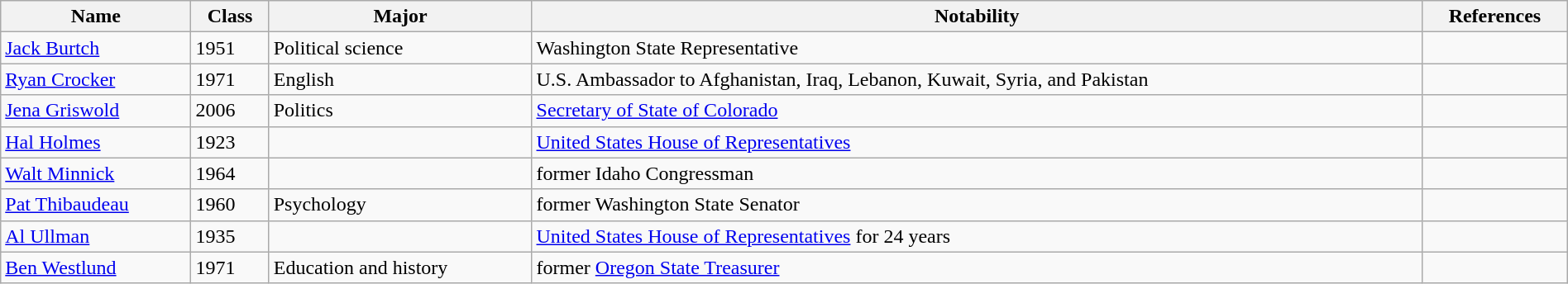<table class="wikitable sortable" style="width:100%;">
<tr>
<th>Name</th>
<th>Class</th>
<th>Major</th>
<th>Notability</th>
<th>References</th>
</tr>
<tr>
<td><a href='#'>Jack Burtch</a></td>
<td>1951</td>
<td>Political science</td>
<td>Washington State Representative</td>
<td></td>
</tr>
<tr>
<td><a href='#'>Ryan Crocker</a></td>
<td>1971</td>
<td>English</td>
<td>U.S. Ambassador to Afghanistan, Iraq, Lebanon, Kuwait, Syria, and Pakistan</td>
<td></td>
</tr>
<tr>
<td><a href='#'>Jena Griswold</a></td>
<td>2006</td>
<td>Politics</td>
<td><a href='#'>Secretary of State of Colorado</a></td>
<td></td>
</tr>
<tr>
<td><a href='#'>Hal Holmes</a></td>
<td>1923</td>
<td></td>
<td><a href='#'>United States House of Representatives</a></td>
<td></td>
</tr>
<tr>
<td><a href='#'>Walt Minnick</a></td>
<td>1964</td>
<td></td>
<td>former Idaho Congressman</td>
<td></td>
</tr>
<tr>
<td><a href='#'>Pat Thibaudeau</a></td>
<td>1960</td>
<td>Psychology</td>
<td>former Washington State Senator</td>
<td></td>
</tr>
<tr>
<td><a href='#'>Al Ullman</a></td>
<td>1935</td>
<td></td>
<td><a href='#'>United States House of Representatives</a> for 24 years</td>
<td></td>
</tr>
<tr>
<td><a href='#'>Ben Westlund</a></td>
<td>1971</td>
<td>Education and history</td>
<td>former <a href='#'>Oregon State Treasurer</a></td>
<td></td>
</tr>
</table>
